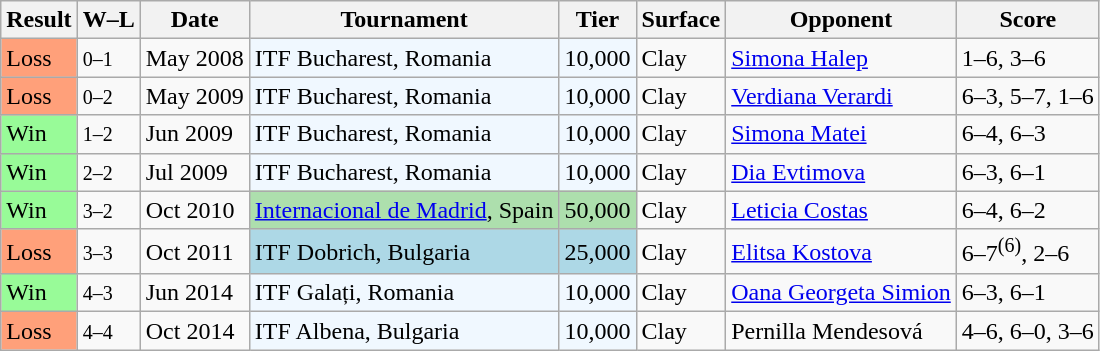<table class="wikitable sortable">
<tr>
<th>Result</th>
<th class="unsortable">W–L</th>
<th>Date</th>
<th>Tournament</th>
<th>Tier</th>
<th>Surface</th>
<th>Opponent</th>
<th class="unsortable">Score</th>
</tr>
<tr>
<td style="background:#ffa07a;">Loss</td>
<td><small>0–1</small></td>
<td>May 2008</td>
<td bgcolor="#f0f8ff">ITF Bucharest, Romania</td>
<td bgcolor="#f0f8ff">10,000</td>
<td>Clay</td>
<td> <a href='#'>Simona Halep</a></td>
<td>1–6, 3–6</td>
</tr>
<tr>
<td style="background:#ffa07a;">Loss</td>
<td><small>0–2</small></td>
<td>May 2009</td>
<td bgcolor="#f0f8ff">ITF Bucharest, Romania</td>
<td bgcolor="#f0f8ff">10,000</td>
<td>Clay</td>
<td> <a href='#'>Verdiana Verardi</a></td>
<td>6–3, 5–7, 1–6</td>
</tr>
<tr>
<td style="background:#98fb98;">Win</td>
<td><small>1–2</small></td>
<td>Jun 2009</td>
<td bgcolor="#f0f8ff">ITF Bucharest, Romania</td>
<td bgcolor="#f0f8ff">10,000</td>
<td>Clay</td>
<td> <a href='#'>Simona Matei</a></td>
<td>6–4, 6–3</td>
</tr>
<tr>
<td style="background:#98fb98;">Win</td>
<td><small>2–2</small></td>
<td>Jul 2009</td>
<td bgcolor="#f0f8ff">ITF Bucharest, Romania</td>
<td bgcolor="#f0f8ff">10,000</td>
<td>Clay</td>
<td> <a href='#'>Dia Evtimova</a></td>
<td>6–3, 6–1</td>
</tr>
<tr>
<td style="background:#98fb98;">Win</td>
<td><small>3–2</small></td>
<td>Oct 2010</td>
<td style="background:#addfad;"><a href='#'>Internacional de Madrid</a>, Spain</td>
<td style="background:#addfad;">50,000</td>
<td>Clay</td>
<td> <a href='#'>Leticia Costas</a></td>
<td>6–4, 6–2</td>
</tr>
<tr>
<td style="background:#ffa07a;">Loss</td>
<td><small>3–3</small></td>
<td>Oct 2011</td>
<td bgcolor="lightblue">ITF Dobrich, Bulgaria</td>
<td bgcolor="lightblue">25,000</td>
<td>Clay</td>
<td> <a href='#'>Elitsa Kostova</a></td>
<td>6–7<sup>(6)</sup>, 2–6</td>
</tr>
<tr>
<td style="background:#98fb98;">Win</td>
<td><small>4–3</small></td>
<td>Jun 2014</td>
<td bgcolor="#f0f8ff">ITF Galați, Romania</td>
<td bgcolor="#f0f8ff">10,000</td>
<td>Clay</td>
<td> <a href='#'>Oana Georgeta Simion</a></td>
<td>6–3, 6–1</td>
</tr>
<tr>
<td style="background:#ffa07a;">Loss</td>
<td><small>4–4</small></td>
<td>Oct 2014</td>
<td bgcolor=#f0f8ff>ITF Albena, Bulgaria</td>
<td bgcolor=#f0f8ff>10,000</td>
<td>Clay</td>
<td> Pernilla Mendesová</td>
<td>4–6, 6–0, 3–6</td>
</tr>
</table>
